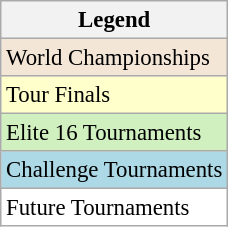<table class= "wikitable mw-collapsible mw-collapsed" style=font-size:95%>
<tr>
<th>Legend</th>
</tr>
<tr bgcolor=f3e6d7>
<td>World Championships</td>
</tr>
<tr bgcolor=#ffffcc>
<td>Tour Finals</td>
</tr>
<tr bgcolor=#d0f0c0>
<td>Elite 16 Tournaments</td>
</tr>
<tr bgcolor=lightblue>
<td>Challenge Tournaments</td>
</tr>
<tr bgcolor=#ffffff>
<td>Future Tournaments</td>
</tr>
</table>
